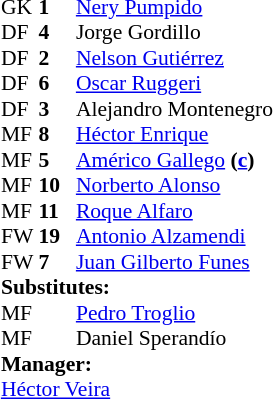<table cellspacing="0" cellpadding="0" style="font-size:90%; margin:0.2em auto;">
<tr>
<th width="25"></th>
<th width="25"></th>
</tr>
<tr>
<td>GK</td>
<td><strong>1</strong></td>
<td> <a href='#'>Nery Pumpido</a></td>
</tr>
<tr>
<td>DF</td>
<td><strong>4</strong></td>
<td> Jorge Gordillo</td>
</tr>
<tr>
<td>DF</td>
<td><strong>2</strong></td>
<td> <a href='#'>Nelson Gutiérrez</a></td>
</tr>
<tr>
<td>DF</td>
<td><strong>6</strong></td>
<td> <a href='#'>Oscar Ruggeri</a></td>
</tr>
<tr>
<td>DF</td>
<td><strong>3</strong></td>
<td> Alejandro Montenegro</td>
</tr>
<tr>
<td>MF</td>
<td><strong>8</strong></td>
<td> <a href='#'>Héctor Enrique</a></td>
</tr>
<tr>
<td>MF</td>
<td><strong>5</strong></td>
<td> <a href='#'>Américo Gallego</a> <strong>(<a href='#'>c</a>)</strong></td>
</tr>
<tr>
<td>MF</td>
<td><strong>10</strong></td>
<td> <a href='#'>Norberto Alonso</a></td>
<td></td>
<td></td>
</tr>
<tr>
<td>MF</td>
<td><strong>11</strong></td>
<td> <a href='#'>Roque Alfaro</a></td>
<td></td>
<td></td>
</tr>
<tr>
<td>FW</td>
<td><strong>19</strong></td>
<td> <a href='#'>Antonio Alzamendi</a></td>
</tr>
<tr>
<td>FW</td>
<td><strong>7</strong></td>
<td> <a href='#'>Juan Gilberto Funes</a></td>
</tr>
<tr>
<td colspan=3><strong>Substitutes:</strong></td>
</tr>
<tr>
<td>MF</td>
<td></td>
<td> <a href='#'>Pedro Troglio</a></td>
<td></td>
<td></td>
</tr>
<tr>
<td>MF</td>
<td></td>
<td> Daniel Sperandío</td>
<td></td>
<td></td>
</tr>
<tr>
<td colspan=3><strong>Manager:</strong></td>
</tr>
<tr>
<td colspan=4> <a href='#'>Héctor Veira</a></td>
</tr>
</table>
